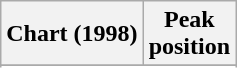<table class="wikitable">
<tr>
<th>Chart (1998)</th>
<th>Peak<br>position</th>
</tr>
<tr>
</tr>
<tr>
</tr>
</table>
